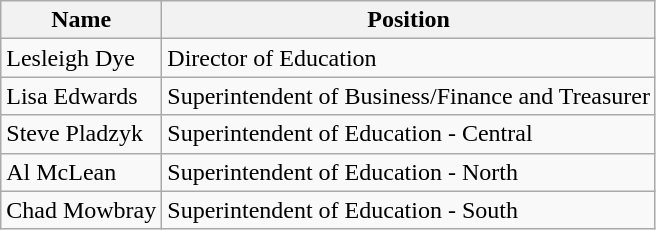<table class="wikitable sortable">
<tr>
<th>Name</th>
<th>Position</th>
</tr>
<tr>
<td>Lesleigh Dye</td>
<td>Director of Education</td>
</tr>
<tr>
<td>Lisa Edwards</td>
<td>Superintendent of Business/Finance and Treasurer</td>
</tr>
<tr>
<td>Steve Pladzyk</td>
<td>Superintendent of Education - Central</td>
</tr>
<tr>
<td>Al McLean</td>
<td>Superintendent of Education - North</td>
</tr>
<tr>
<td>Chad Mowbray</td>
<td>Superintendent of Education - South</td>
</tr>
</table>
